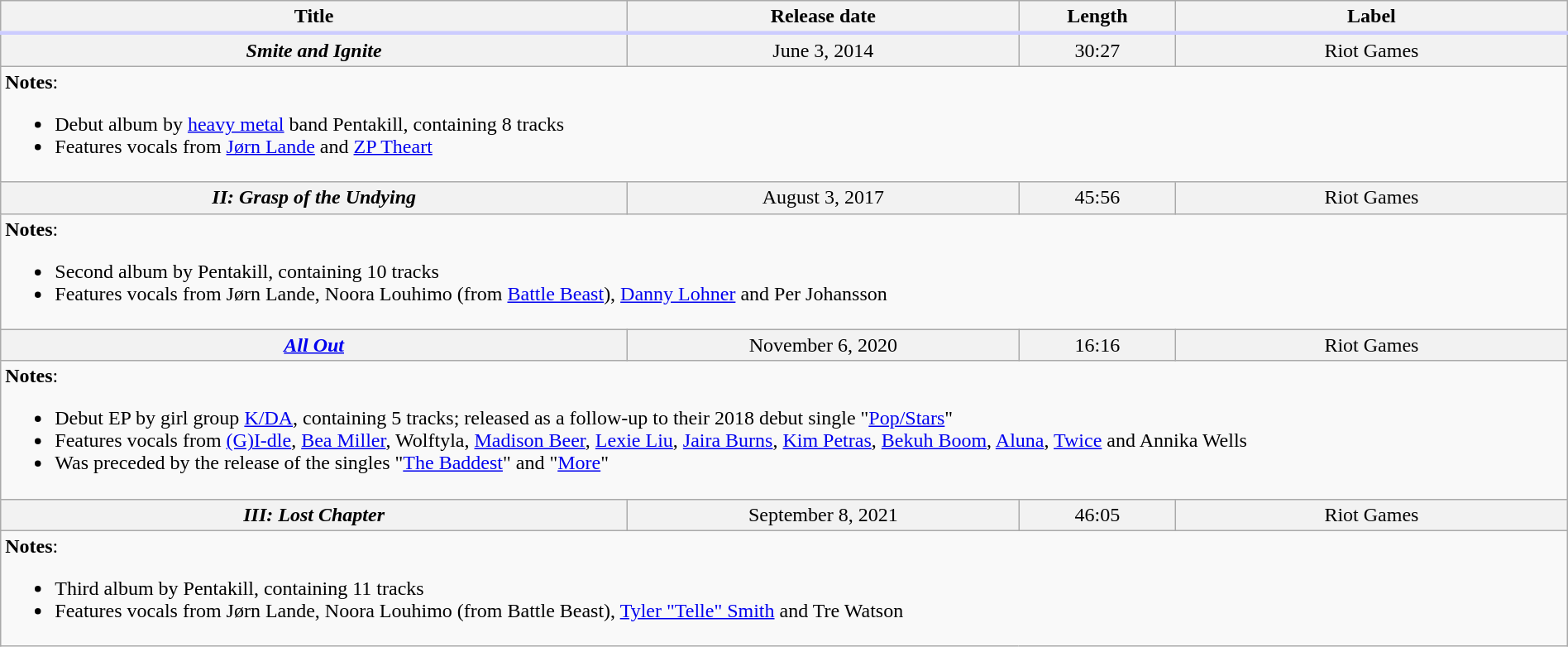<table class="wikitable plainrowheaders" style="width:100%; text-align:center;">
<tr style="border-bottom: solid #ccf 3px">
<th scope="col" style="width:40%">Title</th>
<th scope="col" style="width:25%">Release date</th>
<th scope="col" style="width:10%">Length</th>
<th scope="col" style="width:25%">Label</th>
</tr>
<tr style="background-color:#f2f2f2">
<th scope="row" style="text-align:center"><em>Smite and Ignite</em></th>
<td>June 3, 2014</td>
<td>30:27</td>
<td>Riot Games</td>
</tr>
<tr>
<td colspan="4" style="text-align:left"><strong>Notes</strong>:<br><ul><li>Debut album by <a href='#'>heavy metal</a> band Pentakill, containing 8 tracks</li><li>Features vocals from <a href='#'>Jørn Lande</a> and <a href='#'>ZP Theart</a></li></ul></td>
</tr>
<tr style="background-color:#f2f2f2">
<th scope="row" style="text-align:center"><em>II: Grasp of the Undying</em></th>
<td>August 3, 2017</td>
<td>45:56</td>
<td>Riot Games</td>
</tr>
<tr>
<td colspan="4" style="text-align:left"><strong>Notes</strong>:<br><ul><li>Second album by Pentakill, containing 10 tracks</li><li>Features vocals from Jørn Lande, Noora Louhimo (from <a href='#'>Battle Beast</a>), <a href='#'>Danny Lohner</a> and Per Johansson</li></ul></td>
</tr>
<tr style="background-color:#f2f2f2">
<th scope="row" style="text-align:center"><em><a href='#'>All Out</a></em></th>
<td>November 6, 2020</td>
<td>16:16</td>
<td>Riot Games</td>
</tr>
<tr>
<td colspan="4" style="text-align:left"><strong>Notes</strong>:<br><ul><li>Debut EP by girl group <a href='#'>K/DA</a>, containing 5 tracks; released as a follow-up to their 2018 debut single "<a href='#'>Pop/Stars</a>"</li><li>Features vocals from <a href='#'>(G)I-dle</a>, <a href='#'>Bea Miller</a>, Wolftyla, <a href='#'>Madison Beer</a>, <a href='#'>Lexie Liu</a>, <a href='#'>Jaira Burns</a>, <a href='#'>Kim Petras</a>, <a href='#'>Bekuh Boom</a>, <a href='#'>Aluna</a>, <a href='#'>Twice</a> and Annika Wells</li><li>Was preceded by the release of the singles "<a href='#'>The Baddest</a>" and "<a href='#'>More</a>"</li></ul></td>
</tr>
<tr style="background-color:#f2f2f2">
<th scope="row" style="text-align:center"><em>III: Lost Chapter</em></th>
<td>September 8, 2021</td>
<td>46:05</td>
<td>Riot Games</td>
</tr>
<tr>
<td colspan="4" style="text-align:left"><strong>Notes</strong>:<br><ul><li>Third album by Pentakill, containing 11 tracks</li><li>Features vocals from Jørn Lande, Noora Louhimo (from Battle Beast), <a href='#'>Tyler "Telle" Smith</a> and Tre Watson</li></ul></td>
</tr>
</table>
